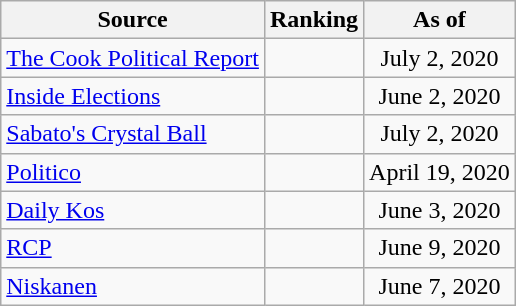<table class="wikitable" style="text-align:center">
<tr>
<th>Source</th>
<th>Ranking</th>
<th>As of</th>
</tr>
<tr>
<td style="text-align:left"><a href='#'>The Cook Political Report</a></td>
<td></td>
<td>July 2, 2020</td>
</tr>
<tr>
<td style="text-align:left"><a href='#'>Inside Elections</a></td>
<td></td>
<td>June 2, 2020</td>
</tr>
<tr>
<td style="text-align:left"><a href='#'>Sabato's Crystal Ball</a></td>
<td></td>
<td>July 2, 2020</td>
</tr>
<tr>
<td style="text-align:left"><a href='#'>Politico</a></td>
<td></td>
<td>April 19, 2020</td>
</tr>
<tr>
<td style="text-align:left"><a href='#'>Daily Kos</a></td>
<td></td>
<td>June 3, 2020</td>
</tr>
<tr>
<td style="text-align:left"><a href='#'>RCP</a></td>
<td></td>
<td>June 9, 2020</td>
</tr>
<tr>
<td style="text-align:left"><a href='#'>Niskanen</a></td>
<td></td>
<td>June 7, 2020</td>
</tr>
</table>
